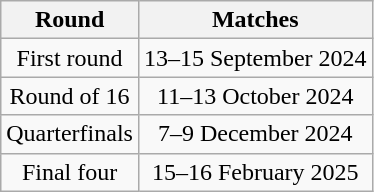<table class="wikitable" style="text-align:center">
<tr>
<th>Round</th>
<th>Matches</th>
</tr>
<tr>
<td>First round</td>
<td>13–15 September 2024</td>
</tr>
<tr>
<td>Round of 16</td>
<td>11–13 October 2024</td>
</tr>
<tr>
<td>Quarterfinals</td>
<td>7–9 December 2024</td>
</tr>
<tr>
<td>Final four</td>
<td>15–16 February 2025</td>
</tr>
</table>
